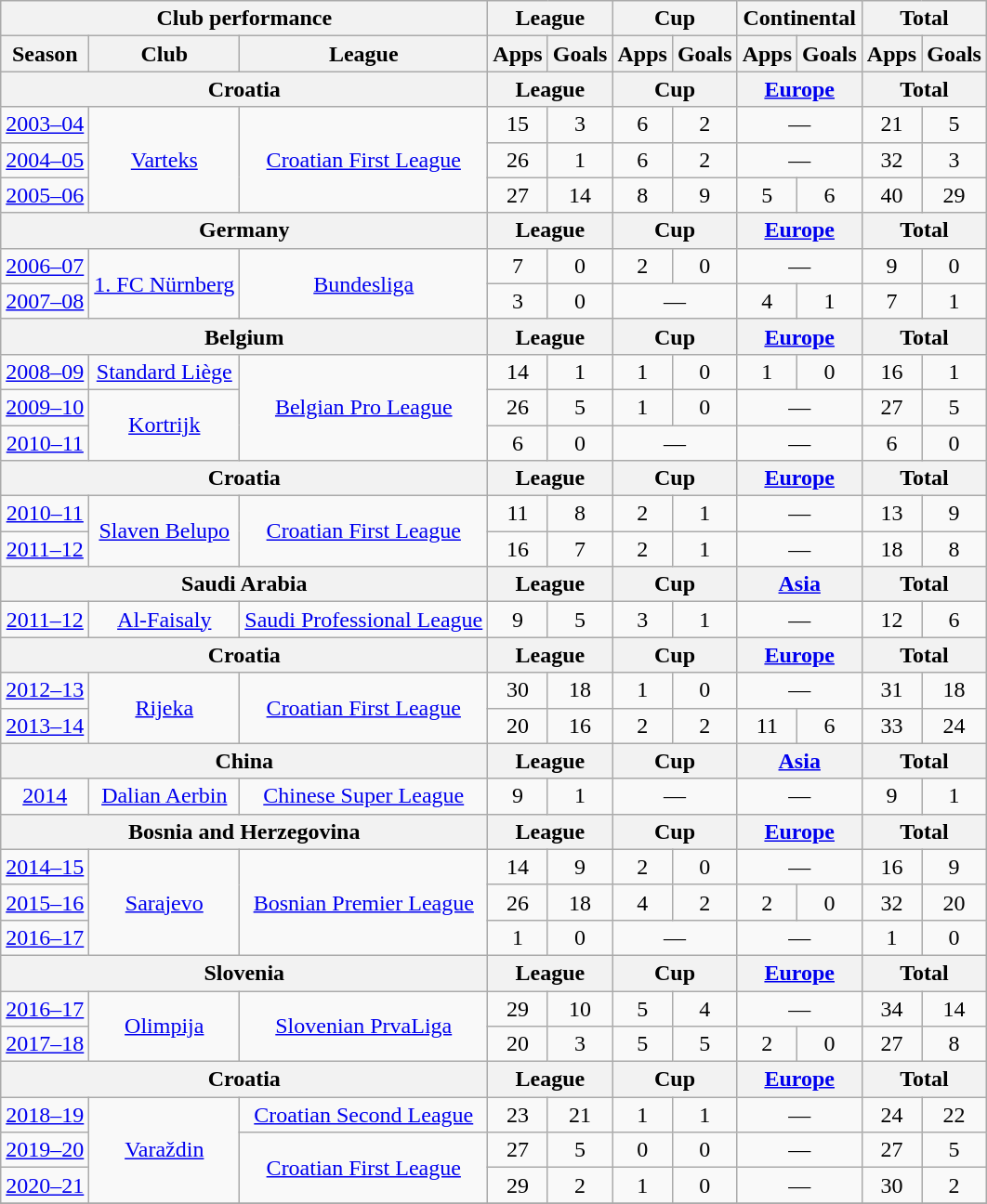<table class="wikitable" style="text-align:center">
<tr>
<th colspan=3>Club performance</th>
<th colspan=2>League</th>
<th colspan=2>Cup</th>
<th colspan=2>Continental</th>
<th colspan=2>Total</th>
</tr>
<tr>
<th>Season</th>
<th>Club</th>
<th>League</th>
<th>Apps</th>
<th>Goals</th>
<th>Apps</th>
<th>Goals</th>
<th>Apps</th>
<th>Goals</th>
<th>Apps</th>
<th>Goals</th>
</tr>
<tr>
<th colspan=3>Croatia</th>
<th colspan=2>League</th>
<th colspan=2>Cup</th>
<th colspan=2><a href='#'>Europe</a></th>
<th colspan=2>Total</th>
</tr>
<tr>
<td><a href='#'>2003–04</a></td>
<td rowspan="3"><a href='#'>Varteks</a></td>
<td rowspan="3"><a href='#'>Croatian First League</a></td>
<td>15</td>
<td>3</td>
<td>6</td>
<td>2</td>
<td colspan="2">—</td>
<td>21</td>
<td>5</td>
</tr>
<tr>
<td><a href='#'>2004–05</a></td>
<td>26</td>
<td>1</td>
<td>6</td>
<td>2</td>
<td colspan="2">—</td>
<td>32</td>
<td>3</td>
</tr>
<tr>
<td><a href='#'>2005–06</a></td>
<td>27</td>
<td>14</td>
<td>8</td>
<td>9</td>
<td>5</td>
<td>6</td>
<td>40</td>
<td>29</td>
</tr>
<tr>
<th colspan=3>Germany</th>
<th colspan=2>League</th>
<th colspan=2>Cup</th>
<th colspan=2><a href='#'>Europe</a></th>
<th colspan=2>Total</th>
</tr>
<tr>
<td><a href='#'>2006–07</a></td>
<td rowspan="2"><a href='#'>1. FC Nürnberg</a></td>
<td rowspan="2"><a href='#'>Bundesliga</a></td>
<td>7</td>
<td>0</td>
<td>2</td>
<td>0</td>
<td colspan="2">—</td>
<td>9</td>
<td>0</td>
</tr>
<tr>
<td><a href='#'>2007–08</a></td>
<td>3</td>
<td>0</td>
<td colspan="2">—</td>
<td>4</td>
<td>1</td>
<td>7</td>
<td>1</td>
</tr>
<tr>
<th colspan=3>Belgium</th>
<th colspan=2>League</th>
<th colspan=2>Cup</th>
<th colspan=2><a href='#'>Europe</a></th>
<th colspan=2>Total</th>
</tr>
<tr>
<td><a href='#'>2008–09</a></td>
<td rowspan="1"><a href='#'>Standard Liège</a></td>
<td rowspan="3"><a href='#'>Belgian Pro League</a></td>
<td>14</td>
<td>1</td>
<td>1</td>
<td>0</td>
<td>1</td>
<td>0</td>
<td>16</td>
<td>1</td>
</tr>
<tr>
<td><a href='#'>2009–10</a></td>
<td rowspan="2"><a href='#'>Kortrijk</a></td>
<td>26</td>
<td>5</td>
<td>1</td>
<td>0</td>
<td colspan="2">—</td>
<td>27</td>
<td>5</td>
</tr>
<tr>
<td><a href='#'>2010–11</a></td>
<td>6</td>
<td>0</td>
<td colspan="2">—</td>
<td colspan="2">—</td>
<td>6</td>
<td>0</td>
</tr>
<tr>
<th colspan=3>Croatia</th>
<th colspan=2>League</th>
<th colspan=2>Cup</th>
<th colspan=2><a href='#'>Europe</a></th>
<th colspan=2>Total</th>
</tr>
<tr>
<td><a href='#'>2010–11</a></td>
<td rowspan="2"><a href='#'>Slaven Belupo</a></td>
<td rowspan="2"><a href='#'>Croatian First League</a></td>
<td>11</td>
<td>8</td>
<td>2</td>
<td>1</td>
<td colspan="2">—</td>
<td>13</td>
<td>9</td>
</tr>
<tr>
<td><a href='#'>2011–12</a></td>
<td>16</td>
<td>7</td>
<td>2</td>
<td>1</td>
<td colspan="2">—</td>
<td>18</td>
<td>8</td>
</tr>
<tr>
<th colspan=3>Saudi Arabia</th>
<th colspan=2>League</th>
<th colspan=2>Cup</th>
<th colspan=2><a href='#'>Asia</a></th>
<th colspan=2>Total</th>
</tr>
<tr>
<td><a href='#'>2011–12</a></td>
<td rowspan="1"><a href='#'>Al-Faisaly</a></td>
<td rowspan="1"><a href='#'>Saudi Professional League</a></td>
<td>9</td>
<td>5</td>
<td>3</td>
<td>1</td>
<td colspan="2">—</td>
<td>12</td>
<td>6</td>
</tr>
<tr>
<th colspan=3>Croatia</th>
<th colspan=2>League</th>
<th colspan=2>Cup</th>
<th colspan=2><a href='#'>Europe</a></th>
<th colspan=2>Total</th>
</tr>
<tr>
<td><a href='#'>2012–13</a></td>
<td rowspan="2"><a href='#'>Rijeka</a></td>
<td rowspan="2"><a href='#'>Croatian First League</a></td>
<td>30</td>
<td>18</td>
<td>1</td>
<td>0</td>
<td colspan="2">—</td>
<td>31</td>
<td>18</td>
</tr>
<tr>
<td><a href='#'>2013–14</a></td>
<td>20</td>
<td>16</td>
<td>2</td>
<td>2</td>
<td>11</td>
<td>6</td>
<td>33</td>
<td>24</td>
</tr>
<tr>
<th colspan=3>China</th>
<th colspan=2>League</th>
<th colspan=2>Cup</th>
<th colspan=2><a href='#'>Asia</a></th>
<th colspan=2>Total</th>
</tr>
<tr>
<td><a href='#'>2014</a></td>
<td rowspan="1"><a href='#'>Dalian Aerbin</a></td>
<td rowspan="1"><a href='#'>Chinese Super League</a></td>
<td>9</td>
<td>1</td>
<td colspan="2">—</td>
<td colspan="2">—</td>
<td>9</td>
<td>1</td>
</tr>
<tr>
<th colspan=3>Bosnia and Herzegovina</th>
<th colspan=2>League</th>
<th colspan=2>Cup</th>
<th colspan=2><a href='#'>Europe</a></th>
<th colspan=2>Total</th>
</tr>
<tr>
<td><a href='#'>2014–15</a></td>
<td rowspan="3"><a href='#'>Sarajevo</a></td>
<td rowspan="3"><a href='#'>Bosnian Premier League</a></td>
<td>14</td>
<td>9</td>
<td>2</td>
<td>0</td>
<td colspan="2">—</td>
<td>16</td>
<td>9</td>
</tr>
<tr>
<td><a href='#'>2015–16</a></td>
<td>26</td>
<td>18</td>
<td>4</td>
<td>2</td>
<td>2</td>
<td>0</td>
<td>32</td>
<td>20</td>
</tr>
<tr>
<td><a href='#'>2016–17</a></td>
<td>1</td>
<td>0</td>
<td colspan="2">—</td>
<td colspan="2">—</td>
<td>1</td>
<td>0</td>
</tr>
<tr>
<th colspan=3>Slovenia</th>
<th colspan=2>League</th>
<th colspan=2>Cup</th>
<th colspan=2><a href='#'>Europe</a></th>
<th colspan=2>Total</th>
</tr>
<tr>
<td><a href='#'>2016–17</a></td>
<td rowspan="2"><a href='#'>Olimpija</a></td>
<td rowspan="2"><a href='#'>Slovenian PrvaLiga</a></td>
<td>29</td>
<td>10</td>
<td>5</td>
<td>4</td>
<td colspan="2">—</td>
<td>34</td>
<td>14</td>
</tr>
<tr>
<td><a href='#'>2017–18</a></td>
<td>20</td>
<td>3</td>
<td>5</td>
<td>5</td>
<td>2</td>
<td>0</td>
<td>27</td>
<td>8</td>
</tr>
<tr>
<th colspan=3>Croatia</th>
<th colspan=2>League</th>
<th colspan=2>Cup</th>
<th colspan=2><a href='#'>Europe</a></th>
<th colspan=2>Total</th>
</tr>
<tr>
<td><a href='#'>2018–19</a></td>
<td rowspan="3"><a href='#'>Varaždin</a></td>
<td rowspan="1"><a href='#'>Croatian Second League</a></td>
<td>23</td>
<td>21</td>
<td>1</td>
<td>1</td>
<td colspan="2">—</td>
<td>24</td>
<td>22</td>
</tr>
<tr>
<td><a href='#'>2019–20</a></td>
<td rowspan="2"><a href='#'>Croatian First League</a></td>
<td>27</td>
<td>5</td>
<td>0</td>
<td>0</td>
<td colspan="2">—</td>
<td>27</td>
<td>5</td>
</tr>
<tr>
<td><a href='#'>2020–21</a></td>
<td>29</td>
<td>2</td>
<td>1</td>
<td>0</td>
<td colspan="2">—</td>
<td>30</td>
<td>2</td>
</tr>
<tr>
</tr>
</table>
